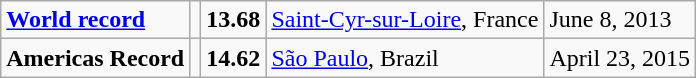<table class="wikitable">
<tr>
<td><strong><a href='#'>World record</a></strong></td>
<td></td>
<td><strong>13.68</strong></td>
<td><a href='#'>Saint-Cyr-sur-Loire</a>, France</td>
<td>June 8, 2013</td>
</tr>
<tr>
<td><strong>Americas Record</strong></td>
<td></td>
<td><strong>14.62</strong></td>
<td><a href='#'>São Paulo</a>, Brazil</td>
<td>April 23, 2015</td>
</tr>
</table>
